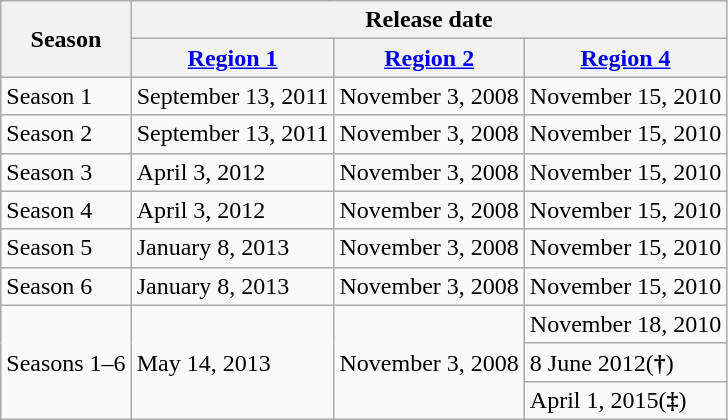<table class="wikitable">
<tr>
<th rowspan="2">Season</th>
<th colspan="3">Release date</th>
</tr>
<tr>
<th><a href='#'>Region 1</a><br></th>
<th><a href='#'>Region 2</a><br></th>
<th><a href='#'>Region 4</a><br></th>
</tr>
<tr>
<td>Season 1</td>
<td>September 13, 2011</td>
<td>November 3, 2008</td>
<td>November 15, 2010</td>
</tr>
<tr>
<td>Season 2</td>
<td>September 13, 2011</td>
<td>November 3, 2008</td>
<td>November 15, 2010</td>
</tr>
<tr>
<td>Season 3</td>
<td>April 3, 2012</td>
<td>November 3, 2008</td>
<td>November 15, 2010</td>
</tr>
<tr>
<td>Season 4</td>
<td>April 3, 2012</td>
<td>November 3, 2008</td>
<td>November 15, 2010</td>
</tr>
<tr>
<td>Season 5</td>
<td>January 8, 2013</td>
<td>November 3, 2008</td>
<td>November 15, 2010</td>
</tr>
<tr>
<td>Season 6</td>
<td>January 8, 2013</td>
<td>November 3, 2008</td>
<td>November 15, 2010</td>
</tr>
<tr>
<td rowspan="3">Seasons 1–6</td>
<td rowspan="3">May 14, 2013</td>
<td rowspan="3">November 3, 2008</td>
<td>November 18, 2010</td>
</tr>
<tr>
<td>8 June 2012(<strong>†</strong>)</td>
</tr>
<tr>
<td>April 1, 2015(<strong>‡</strong>)</td>
</tr>
</table>
